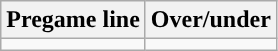<table class="wikitable">
<tr align="center">
<th>Pregame line</th>
<th>Over/under</th>
</tr>
<tr align="center">
<td></td>
<td></td>
</tr>
</table>
